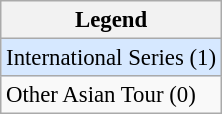<table class="wikitable" style="font-size:95%;">
<tr>
<th>Legend</th>
</tr>
<tr style="background:#D6E8FF;">
<td>International Series (1)</td>
</tr>
<tr>
<td>Other Asian Tour (0)</td>
</tr>
</table>
